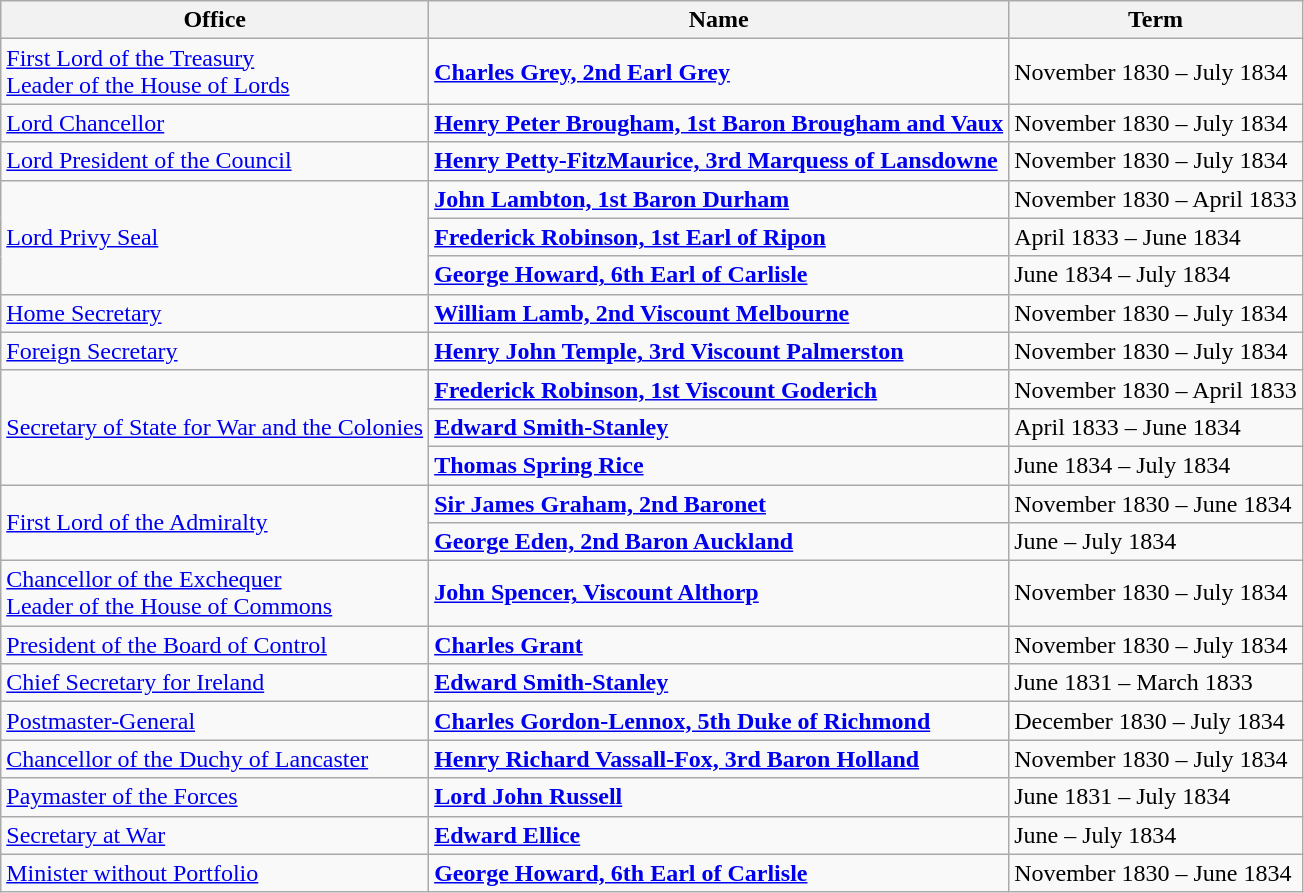<table class=wikitable>
<tr>
<th>Office</th>
<th>Name</th>
<th>Term</th>
</tr>
<tr>
<td><a href='#'>First Lord of the Treasury</a><br><a href='#'>Leader of the House of Lords</a></td>
<td><strong><a href='#'>Charles Grey, 2nd Earl Grey</a></strong></td>
<td>November 1830 – July 1834</td>
</tr>
<tr>
<td><a href='#'>Lord Chancellor</a></td>
<td><strong><a href='#'>Henry Peter Brougham, 1st Baron Brougham and Vaux</a></strong></td>
<td>November 1830 – July 1834</td>
</tr>
<tr>
<td><a href='#'>Lord President of the Council</a></td>
<td><strong><a href='#'>Henry Petty-FitzMaurice, 3rd Marquess of Lansdowne</a></strong></td>
<td>November 1830 – July 1834</td>
</tr>
<tr>
<td rowspan=3><a href='#'>Lord Privy Seal</a></td>
<td><strong><a href='#'>John Lambton, 1st Baron Durham</a></strong></td>
<td>November 1830 – April 1833</td>
</tr>
<tr>
<td><strong><a href='#'>Frederick Robinson, 1st Earl of Ripon</a></strong></td>
<td>April 1833 – June 1834</td>
</tr>
<tr>
<td><strong><a href='#'>George Howard, 6th Earl of Carlisle</a></strong></td>
<td>June 1834 – July 1834</td>
</tr>
<tr>
<td><a href='#'>Home Secretary</a></td>
<td><strong><a href='#'>William Lamb, 2nd Viscount Melbourne</a></strong></td>
<td>November 1830 – July 1834</td>
</tr>
<tr>
<td><a href='#'>Foreign Secretary</a></td>
<td><strong><a href='#'>Henry John Temple, 3rd Viscount Palmerston</a></strong></td>
<td>November 1830 – July 1834</td>
</tr>
<tr>
<td rowspan=3><a href='#'>Secretary of State for War and the Colonies</a></td>
<td><strong><a href='#'>Frederick Robinson, 1st Viscount Goderich</a></strong></td>
<td>November 1830 – April 1833</td>
</tr>
<tr>
<td><strong><a href='#'>Edward Smith-Stanley</a></strong></td>
<td>April 1833 – June 1834</td>
</tr>
<tr>
<td><strong><a href='#'>Thomas Spring Rice</a></strong></td>
<td>June 1834 – July 1834</td>
</tr>
<tr>
<td rowspan=2><a href='#'>First Lord of the Admiralty</a></td>
<td><strong><a href='#'>Sir James Graham, 2nd Baronet</a></strong></td>
<td>November 1830 – June 1834</td>
</tr>
<tr>
<td><strong><a href='#'>George Eden, 2nd Baron Auckland</a></strong></td>
<td>June – July 1834</td>
</tr>
<tr>
<td><a href='#'>Chancellor of the Exchequer</a><br><a href='#'>Leader of the House of Commons</a></td>
<td><strong><a href='#'>John Spencer, Viscount Althorp</a></strong></td>
<td>November 1830 – July 1834</td>
</tr>
<tr>
<td><a href='#'>President of the Board of Control</a></td>
<td><strong><a href='#'>Charles Grant</a></strong></td>
<td>November 1830 – July 1834</td>
</tr>
<tr>
<td><a href='#'>Chief Secretary for Ireland</a></td>
<td><strong><a href='#'>Edward Smith-Stanley</a></strong></td>
<td>June 1831 – March 1833</td>
</tr>
<tr>
<td><a href='#'>Postmaster-General</a></td>
<td><strong><a href='#'>Charles Gordon-Lennox, 5th Duke of Richmond</a></strong></td>
<td>December 1830 – July 1834</td>
</tr>
<tr>
<td><a href='#'>Chancellor of the Duchy of Lancaster</a></td>
<td><strong><a href='#'>Henry Richard Vassall-Fox, 3rd Baron Holland</a></strong></td>
<td>November 1830 – July 1834</td>
</tr>
<tr>
<td><a href='#'>Paymaster of the Forces</a></td>
<td><strong><a href='#'>Lord John Russell</a></strong></td>
<td>June 1831 – July 1834</td>
</tr>
<tr>
<td><a href='#'>Secretary at War</a></td>
<td><strong><a href='#'>Edward Ellice</a></strong></td>
<td>June – July 1834</td>
</tr>
<tr>
<td><a href='#'>Minister without Portfolio</a></td>
<td><strong><a href='#'>George Howard, 6th Earl of Carlisle</a></strong></td>
<td>November 1830 – June 1834</td>
</tr>
</table>
